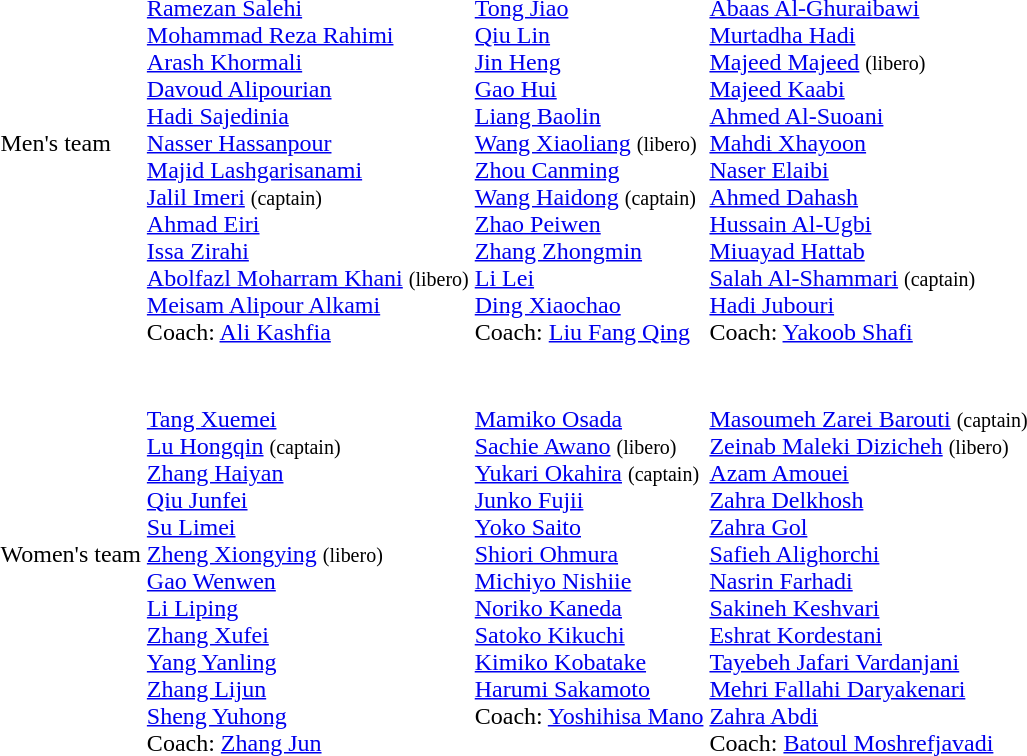<table>
<tr>
<td>Men's team</td>
<td valign="top"> <br><br><a href='#'>Ramezan Salehi</a> <br>
<a href='#'>Mohammad Reza Rahimi</a> <br>
<a href='#'>Arash Khormali</a> <br>
<a href='#'>Davoud Alipourian</a> <br>
<a href='#'>Hadi Sajedinia</a> <br>
<a href='#'>Nasser Hassanpour</a> <br>
<a href='#'>Majid Lashgarisanami</a> <br>
<a href='#'>Jalil Imeri</a> <small>(captain)</small> <br>
<a href='#'>Ahmad Eiri</a> <br>
<a href='#'>Issa Zirahi</a> <br>
<a href='#'>Abolfazl Moharram Khani</a> <small>(libero)</small> <br>
<a href='#'>Meisam Alipour Alkami</a> <br>
Coach: <a href='#'>Ali Kashfia</a></td>
<td valign="top"> <br><br><a href='#'>Tong Jiao</a> <br>
<a href='#'>Qiu Lin</a> <br>
<a href='#'>Jin Heng</a> <br>
<a href='#'>Gao Hui</a> <br>
<a href='#'>Liang Baolin</a> <br>
<a href='#'>Wang Xiaoliang</a> <small>(libero)</small> <br>
<a href='#'>Zhou Canming</a> <br>
<a href='#'>Wang Haidong</a> <small>(captain)</small> <br>
<a href='#'>Zhao Peiwen</a> <br>
<a href='#'>Zhang Zhongmin</a> <br>
<a href='#'>Li Lei</a> <br>
<a href='#'>Ding Xiaochao</a> <br>
Coach: <a href='#'>Liu Fang Qing</a></td>
<td valign="top"> <br><br><a href='#'>Abaas Al-Ghuraibawi</a> <br>
<a href='#'>Murtadha Hadi</a> <br>
<a href='#'>Majeed Majeed</a> <small>(libero)</small> <br>
<a href='#'>Majeed Kaabi</a> <br>
<a href='#'>Ahmed Al-Suoani</a> <br>
<a href='#'>Mahdi Xhayoon</a> <br>
<a href='#'>Naser Elaibi</a> <br>
<a href='#'>Ahmed Dahash</a> <br>
<a href='#'>Hussain Al-Ugbi</a> <br>
<a href='#'>Miuayad Hattab</a> <br>
<a href='#'>Salah Al-Shammari</a> <small>(captain)</small> <br>
<a href='#'>Hadi Jubouri</a> <br>
Coach: <a href='#'>Yakoob Shafi</a></td>
</tr>
<tr>
<td>Women's team</td>
<td valign="top"> <br><br><a href='#'>Tang Xuemei</a> <br>
<a href='#'>Lu Hongqin</a> <small>(captain)</small> <br>
<a href='#'>Zhang Haiyan</a> <br>
<a href='#'>Qiu Junfei</a> <br>
<a href='#'>Su Limei</a> <br>
<a href='#'>Zheng Xiongying</a> <small>(libero)</small> <br>
<a href='#'>Gao Wenwen</a> <br>
<a href='#'>Li Liping</a> <br>
<a href='#'>Zhang Xufei</a> <br>
<a href='#'>Yang Yanling</a> <br>
<a href='#'>Zhang Lijun</a> <br>
<a href='#'>Sheng Yuhong</a> <br>
Coach: <a href='#'>Zhang Jun</a></td>
<td valign="top"> <br><br><a href='#'>Mamiko Osada</a> <br>
<a href='#'>Sachie Awano</a> <small>(libero)</small> <br>
<a href='#'>Yukari Okahira</a> <small>(captain)</small> <br>
<a href='#'>Junko Fujii</a> <br>
<a href='#'>Yoko Saito</a> <br>
<a href='#'>Shiori Ohmura</a> <br>
<a href='#'>Michiyo Nishiie</a> <br>
<a href='#'>Noriko Kaneda</a> <br>
<a href='#'>Satoko Kikuchi</a> <br>
<a href='#'>Kimiko Kobatake</a> <br>
<a href='#'>Harumi Sakamoto</a> <br>
Coach: <a href='#'>Yoshihisa Mano</a></td>
<td valign="top"> <br><br><a href='#'>Masoumeh Zarei Barouti</a> <small>(captain)</small> <br>
<a href='#'>Zeinab Maleki Dizicheh</a> <small>(libero)</small> <br>
<a href='#'>Azam Amouei</a> <br>
<a href='#'>Zahra Delkhosh</a> <br>
<a href='#'>Zahra Gol</a> <br>
<a href='#'>Safieh Alighorchi</a> <br>
<a href='#'>Nasrin Farhadi</a> <br>
<a href='#'>Sakineh Keshvari</a> <br>
<a href='#'>Eshrat Kordestani</a> <br>
<a href='#'>Tayebeh Jafari Vardanjani</a> <br>
<a href='#'>Mehri Fallahi Daryakenari</a> <br>
<a href='#'>Zahra Abdi</a> <br>
Coach: <a href='#'>Batoul Moshrefjavadi</a></td>
</tr>
</table>
